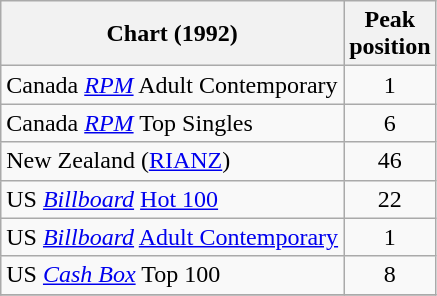<table class="wikitable sortable">
<tr>
<th>Chart (1992)</th>
<th>Peak<br>position</th>
</tr>
<tr>
<td>Canada <em><a href='#'>RPM</a></em> Adult Contemporary </td>
<td style="text-align:center;">1</td>
</tr>
<tr>
<td>Canada <em><a href='#'>RPM</a></em> Top Singles </td>
<td style="text-align:center;">6</td>
</tr>
<tr>
<td>New Zealand (<a href='#'>RIANZ</a>)</td>
<td style="text-align:center;">46</td>
</tr>
<tr>
<td>US <em><a href='#'>Billboard</a></em> <a href='#'>Hot 100</a></td>
<td style="text-align:center;">22</td>
</tr>
<tr>
<td>US <em><a href='#'>Billboard</a></em> <a href='#'>Adult Contemporary</a></td>
<td style="text-align:center;">1</td>
</tr>
<tr>
<td>US <a href='#'><em>Cash Box</em></a> Top 100 </td>
<td align="center">8</td>
</tr>
<tr>
</tr>
</table>
